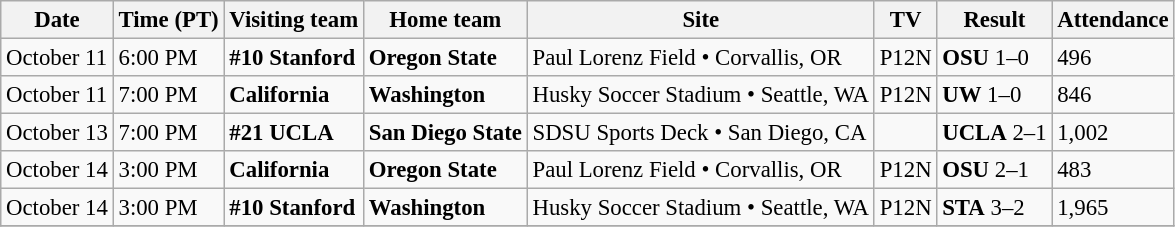<table class="wikitable" style="font-size:95%;">
<tr>
<th>Date</th>
<th>Time (PT)</th>
<th>Visiting team</th>
<th>Home team</th>
<th>Site</th>
<th>TV</th>
<th>Result</th>
<th>Attendance</th>
</tr>
<tr>
<td>October 11</td>
<td>6:00 PM</td>
<td><strong>#10 Stanford</strong></td>
<td><strong>Oregon State</strong></td>
<td>Paul Lorenz Field • Corvallis, OR</td>
<td>P12N</td>
<td><strong>OSU</strong> 1–0</td>
<td>496</td>
</tr>
<tr>
<td>October 11</td>
<td>7:00 PM</td>
<td><strong>California</strong></td>
<td><strong>Washington</strong></td>
<td>Husky Soccer Stadium • Seattle, WA</td>
<td>P12N</td>
<td><strong>UW</strong> 1–0 </td>
<td>846</td>
</tr>
<tr>
<td>October 13</td>
<td>7:00 PM</td>
<td><strong>#21 UCLA</strong></td>
<td><strong>San Diego State</strong></td>
<td>SDSU Sports Deck • San Diego, CA</td>
<td></td>
<td><strong>UCLA</strong> 2–1 </td>
<td>1,002</td>
</tr>
<tr>
<td>October 14</td>
<td>3:00 PM</td>
<td><strong>California</strong></td>
<td><strong>Oregon State</strong></td>
<td>Paul Lorenz Field • Corvallis, OR</td>
<td>P12N</td>
<td><strong>OSU</strong> 2–1</td>
<td>483</td>
</tr>
<tr>
<td>October 14</td>
<td>3:00 PM</td>
<td><strong>#10 Stanford</strong></td>
<td><strong>Washington</strong></td>
<td>Husky Soccer Stadium • Seattle, WA</td>
<td>P12N</td>
<td><strong>STA</strong> 3–2 </td>
<td>1,965</td>
</tr>
<tr>
</tr>
</table>
